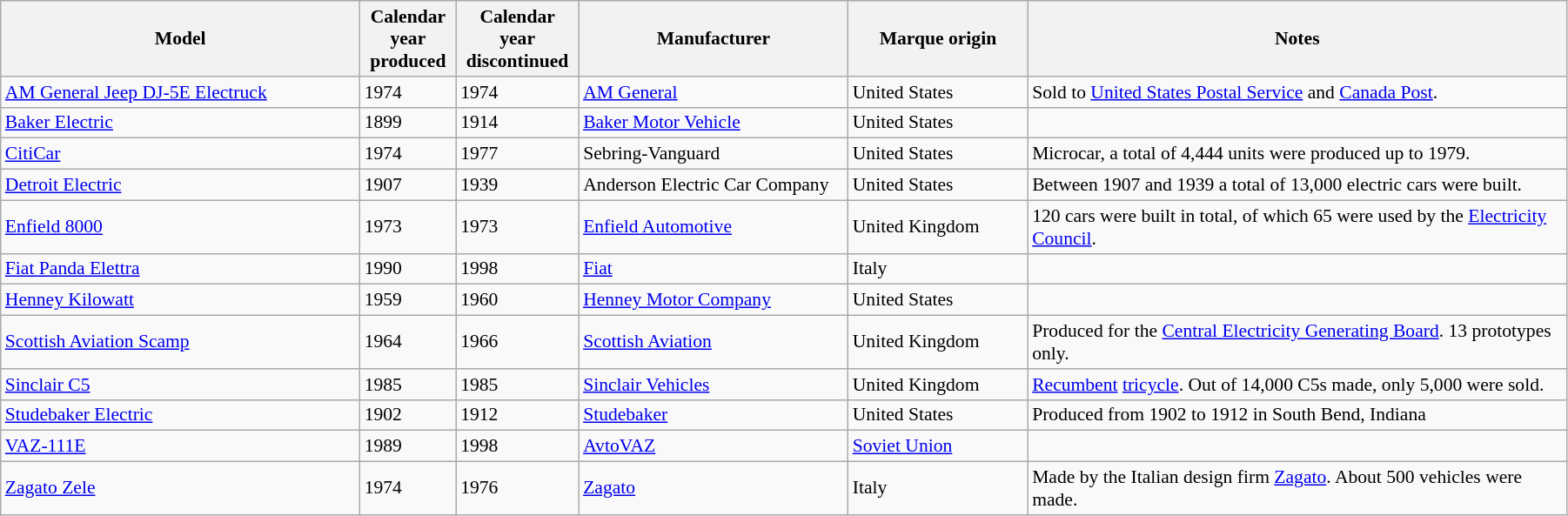<table class="wikitable sortable " width="95%" style="font-size:90%">
<tr>
<th width="20%">Model</th>
<th width="5%">Calendar year produced</th>
<th width="5%">Calendar year discontinued</th>
<th width="15%">Manufacturer</th>
<th width="10%">Marque origin</th>
<th width="30%">Notes</th>
</tr>
<tr>
<td><a href='#'>AM General Jeep DJ-5E Electruck</a></td>
<td>1974</td>
<td>1974</td>
<td><a href='#'>AM General</a></td>
<td>United States</td>
<td>Sold to <a href='#'>United States Postal Service</a> and <a href='#'>Canada Post</a>.</td>
</tr>
<tr>
<td><a href='#'>Baker Electric</a></td>
<td>1899</td>
<td>1914</td>
<td><a href='#'>Baker Motor Vehicle</a></td>
<td>United States</td>
<td></td>
</tr>
<tr>
<td><a href='#'>CitiCar</a></td>
<td>1974</td>
<td>1977</td>
<td>Sebring-Vanguard</td>
<td>United States</td>
<td>Microcar, a total of 4,444 units were produced up to 1979.</td>
</tr>
<tr>
<td><a href='#'>Detroit Electric</a></td>
<td>1907</td>
<td>1939</td>
<td>Anderson Electric Car Company</td>
<td>United States</td>
<td>Between 1907 and 1939 a total of 13,000 electric cars were built.</td>
</tr>
<tr>
<td><a href='#'>Enfield 8000</a></td>
<td>1973</td>
<td>1973</td>
<td><a href='#'>Enfield Automotive</a></td>
<td>United Kingdom</td>
<td>120 cars were built in total, of which 65 were used by the <a href='#'>Electricity Council</a>.</td>
</tr>
<tr>
<td><a href='#'>Fiat Panda Elettra</a></td>
<td>1990</td>
<td>1998</td>
<td><a href='#'>Fiat</a></td>
<td>Italy</td>
<td></td>
</tr>
<tr>
<td><a href='#'>Henney Kilowatt</a></td>
<td>1959</td>
<td>1960</td>
<td><a href='#'>Henney Motor Company</a></td>
<td>United States</td>
<td></td>
</tr>
<tr>
<td><a href='#'>Scottish Aviation Scamp</a></td>
<td>1964</td>
<td>1966</td>
<td><a href='#'>Scottish Aviation</a></td>
<td>United Kingdom</td>
<td>Produced for the <a href='#'>Central Electricity Generating Board</a>. 13 prototypes only.</td>
</tr>
<tr>
<td><a href='#'>Sinclair C5</a></td>
<td>1985</td>
<td>1985</td>
<td><a href='#'>Sinclair Vehicles</a></td>
<td>United Kingdom</td>
<td><a href='#'>Recumbent</a> <a href='#'>tricycle</a>. Out of 14,000 C5s made, only 5,000 were sold.</td>
</tr>
<tr>
<td><a href='#'>Studebaker Electric</a></td>
<td>1902</td>
<td>1912</td>
<td><a href='#'>Studebaker</a></td>
<td>United States</td>
<td>Produced from 1902 to 1912 in South Bend, Indiana</td>
</tr>
<tr>
<td><a href='#'>VAZ-111E</a></td>
<td>1989</td>
<td>1998</td>
<td><a href='#'>AvtoVAZ</a></td>
<td><a href='#'>Soviet Union</a></td>
<td></td>
</tr>
<tr>
<td><a href='#'>Zagato Zele</a></td>
<td>1974</td>
<td>1976</td>
<td><a href='#'>Zagato</a></td>
<td>Italy</td>
<td>Made by the Italian design firm <a href='#'>Zagato</a>. About 500 vehicles were made.</td>
</tr>
</table>
